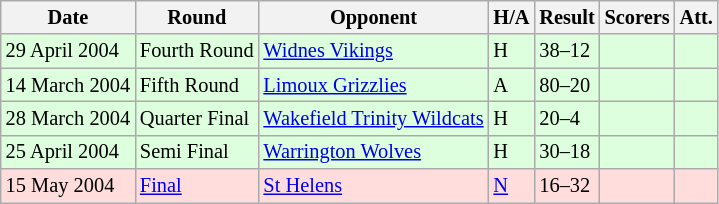<table class="wikitable" style="font-size:85%;">
<tr>
<th>Date</th>
<th>Round</th>
<th>Opponent</th>
<th>H/A</th>
<th>Result</th>
<th>Scorers</th>
<th>Att.</th>
</tr>
<tr style="background:#ddffdd">
<td>29 April 2004</td>
<td>Fourth Round</td>
<td> <a href='#'>Widnes Vikings</a></td>
<td>H</td>
<td>38–12</td>
<td></td>
<td></td>
</tr>
<tr style="background:#ddffdd">
<td>14 March 2004</td>
<td>Fifth Round</td>
<td> <a href='#'>Limoux Grizzlies</a></td>
<td>A</td>
<td>80–20</td>
<td></td>
<td></td>
</tr>
<tr style="background:#ddffdd">
<td>28 March 2004</td>
<td>Quarter Final</td>
<td> <a href='#'>Wakefield Trinity Wildcats</a></td>
<td>H</td>
<td>20–4</td>
<td></td>
<td></td>
</tr>
<tr style="background:#ddffdd">
<td>25 April 2004</td>
<td>Semi Final</td>
<td> <a href='#'>Warrington Wolves</a></td>
<td>H</td>
<td>30–18</td>
<td></td>
<td></td>
</tr>
<tr style="background:#ffdddd">
<td>15 May 2004</td>
<td><a href='#'>Final</a></td>
<td> <a href='#'>St Helens</a></td>
<td><a href='#'>N</a></td>
<td>16–32</td>
<td></td>
<td></td>
</tr>
</table>
